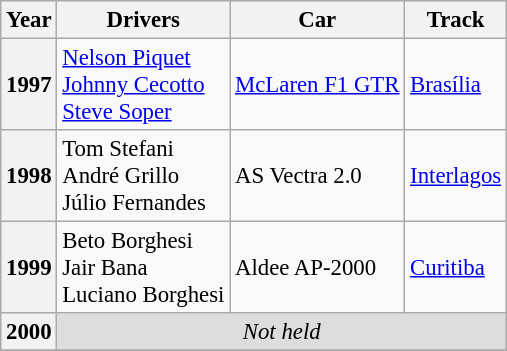<table class="wikitable" style="font-size: 95%;">
<tr>
<th>Year</th>
<th>Drivers</th>
<th>Car</th>
<th>Track</th>
</tr>
<tr>
<th>1997</th>
<td> <a href='#'>Nelson Piquet</a><br>  <a href='#'>Johnny Cecotto</a><br>  <a href='#'>Steve Soper</a></td>
<td><a href='#'>McLaren F1 GTR</a></td>
<td><a href='#'>Brasília</a></td>
</tr>
<tr>
<th>1998</th>
<td> Tom Stefani<br>  André Grillo<br>  Júlio Fernandes</td>
<td>AS Vectra 2.0</td>
<td><a href='#'>Interlagos</a></td>
</tr>
<tr>
<th>1999</th>
<td> Beto Borghesi<br>  Jair Bana<br>  Luciano Borghesi</td>
<td>Aldee AP-2000</td>
<td><a href='#'>Curitiba</a></td>
</tr>
<tr style="background:#DDDDDD;">
<th>2000</th>
<td colspan="3" align="center"><em>Not held</em></td>
</tr>
<tr>
</tr>
</table>
